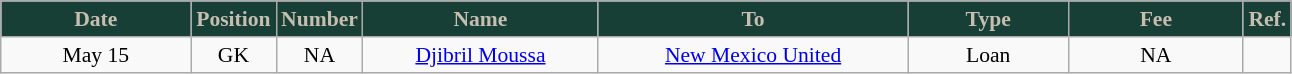<table class="wikitable" style="text-align:center; font-size:90%; ">
<tr>
<th style= "background:#183F36; color:#C6BEB1; width:120px;">Date</th>
<th style="background:#183F36; color:#C6BEB1; width:50px;">Position</th>
<th style="background:#183F36; color:#C6BEB1; width:50px;">Number</th>
<th style="background:#183F36; color:#C6BEB1; width:150px;">Name</th>
<th style="background:#183F36; color:#C6BEB1; width:200px;">To</th>
<th style="background:#183F36; color:#C6BEB1; Width:100px;">Type</th>
<th style="background:#183F36; color:#C6BEB1; width:110px;">Fee</th>
<th style="background:#183F36; color:#C6BEB1; width:25px;">Ref.</th>
</tr>
<tr>
<td>May 15</td>
<td>GK</td>
<td>NA</td>
<td> <a href='#'>Djibril Moussa</a></td>
<td> <a href='#'>New Mexico United</a></td>
<td>Loan</td>
<td>NA</td>
<td></td>
</tr>
</table>
